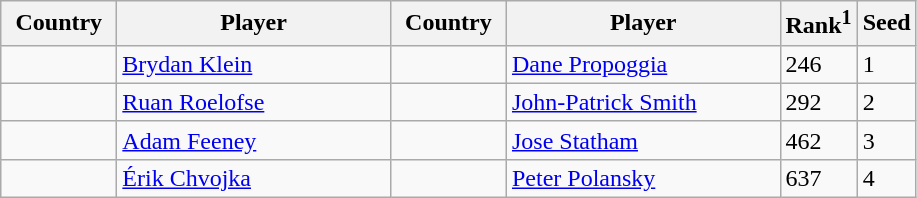<table class="sortable wikitable">
<tr>
<th width="70">Country</th>
<th width="175">Player</th>
<th width="70">Country</th>
<th width="175">Player</th>
<th>Rank<sup>1</sup></th>
<th>Seed</th>
</tr>
<tr>
<td></td>
<td><a href='#'>Brydan Klein</a></td>
<td></td>
<td><a href='#'>Dane Propoggia</a></td>
<td>246</td>
<td>1</td>
</tr>
<tr>
<td></td>
<td><a href='#'>Ruan Roelofse</a></td>
<td></td>
<td><a href='#'>John-Patrick Smith</a></td>
<td>292</td>
<td>2</td>
</tr>
<tr>
<td></td>
<td><a href='#'>Adam Feeney</a></td>
<td></td>
<td><a href='#'>Jose Statham</a></td>
<td>462</td>
<td>3</td>
</tr>
<tr>
<td></td>
<td><a href='#'>Érik Chvojka</a></td>
<td></td>
<td><a href='#'>Peter Polansky</a></td>
<td>637</td>
<td>4</td>
</tr>
</table>
